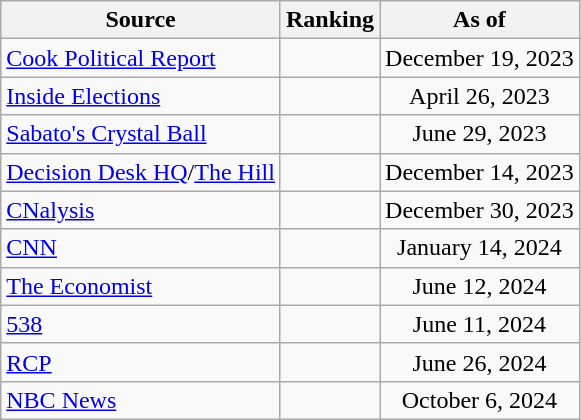<table class="wikitable" style="text-align:center">
<tr>
<th>Source</th>
<th>Ranking</th>
<th>As of</th>
</tr>
<tr>
<td align=left><a href='#'>Cook Political Report</a></td>
<td></td>
<td>December 19, 2023</td>
</tr>
<tr>
<td align=left><a href='#'>Inside Elections</a></td>
<td></td>
<td>April 26, 2023</td>
</tr>
<tr>
<td align=left><a href='#'>Sabato's Crystal Ball</a></td>
<td></td>
<td>June 29, 2023</td>
</tr>
<tr>
<td align=left><a href='#'>Decision Desk HQ</a>/<a href='#'>The Hill</a></td>
<td></td>
<td>December 14, 2023</td>
</tr>
<tr>
<td align=left><a href='#'>CNalysis</a></td>
<td></td>
<td>December 30, 2023</td>
</tr>
<tr>
<td align=left><a href='#'>CNN</a></td>
<td></td>
<td>January 14, 2024</td>
</tr>
<tr>
<td align=left><a href='#'>The Economist</a></td>
<td></td>
<td>June 12, 2024</td>
</tr>
<tr>
<td align="left"><a href='#'>538</a></td>
<td></td>
<td>June 11, 2024</td>
</tr>
<tr>
<td align="left"><a href='#'>RCP</a></td>
<td></td>
<td>June 26, 2024</td>
</tr>
<tr>
<td align="left"><a href='#'>NBC News</a></td>
<td></td>
<td>October 6, 2024</td>
</tr>
</table>
